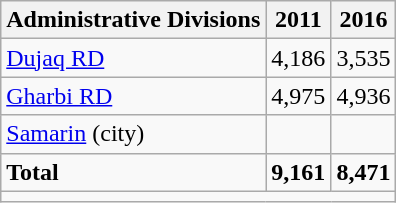<table class="wikitable">
<tr>
<th>Administrative Divisions</th>
<th>2011</th>
<th>2016</th>
</tr>
<tr>
<td><a href='#'>Dujaq RD</a></td>
<td style="text-align: right;">4,186</td>
<td style="text-align: right;">3,535</td>
</tr>
<tr>
<td><a href='#'>Gharbi RD</a></td>
<td style="text-align: right;">4,975</td>
<td style="text-align: right;">4,936</td>
</tr>
<tr>
<td><a href='#'>Samarin</a> (city)</td>
<td style="text-align: right;"></td>
<td style="text-align: right;"></td>
</tr>
<tr>
<td><strong>Total</strong></td>
<td style="text-align: right;"><strong>9,161</strong></td>
<td style="text-align: right;"><strong>8,471</strong></td>
</tr>
<tr>
<td colspan=3></td>
</tr>
</table>
